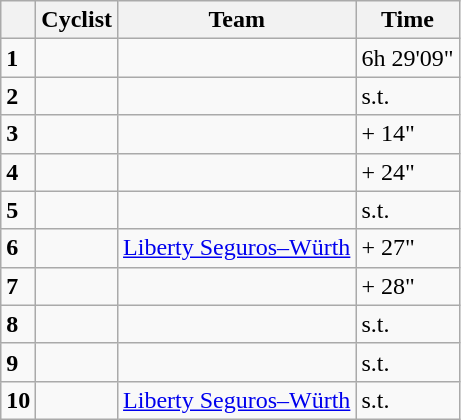<table class="wikitable">
<tr>
<th></th>
<th>Cyclist</th>
<th>Team</th>
<th>Time</th>
</tr>
<tr>
<td><strong>1</strong></td>
<td></td>
<td></td>
<td>6h 29'09"</td>
</tr>
<tr>
<td><strong>2</strong></td>
<td></td>
<td></td>
<td>s.t.</td>
</tr>
<tr>
<td><strong>3</strong></td>
<td></td>
<td></td>
<td>+ 14"</td>
</tr>
<tr>
<td><strong>4</strong></td>
<td></td>
<td></td>
<td>+ 24"</td>
</tr>
<tr>
<td><strong>5</strong></td>
<td></td>
<td></td>
<td>s.t.</td>
</tr>
<tr>
<td><strong>6</strong></td>
<td></td>
<td><a href='#'>Liberty Seguros–Würth</a></td>
<td>+ 27"</td>
</tr>
<tr>
<td><strong>7</strong></td>
<td></td>
<td></td>
<td>+ 28"</td>
</tr>
<tr>
<td><strong>8</strong></td>
<td></td>
<td></td>
<td>s.t.</td>
</tr>
<tr>
<td><strong>9</strong></td>
<td></td>
<td></td>
<td>s.t.</td>
</tr>
<tr>
<td><strong>10</strong></td>
<td></td>
<td><a href='#'>Liberty Seguros–Würth</a></td>
<td>s.t.</td>
</tr>
</table>
